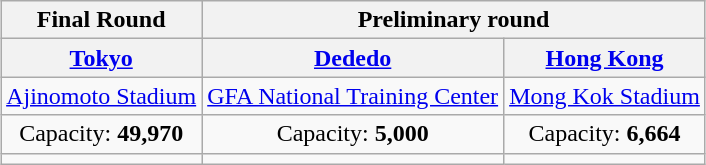<table class="wikitable" style="margin:1em auto; text-align:center">
<tr>
<th>Final Round</th>
<th colspan=2>Preliminary round</th>
</tr>
<tr>
<th> <a href='#'>Tokyo</a></th>
<th> <a href='#'>Dededo</a></th>
<th> <a href='#'>Hong Kong</a></th>
</tr>
<tr>
<td><a href='#'>Ajinomoto Stadium</a></td>
<td><a href='#'>GFA National Training Center</a></td>
<td><a href='#'>Mong Kok Stadium</a></td>
</tr>
<tr>
<td>Capacity: <strong>49,970</strong></td>
<td>Capacity: <strong>5,000</strong></td>
<td>Capacity: <strong>6,664</strong></td>
</tr>
<tr>
<td></td>
<td></td>
<td></td>
</tr>
</table>
